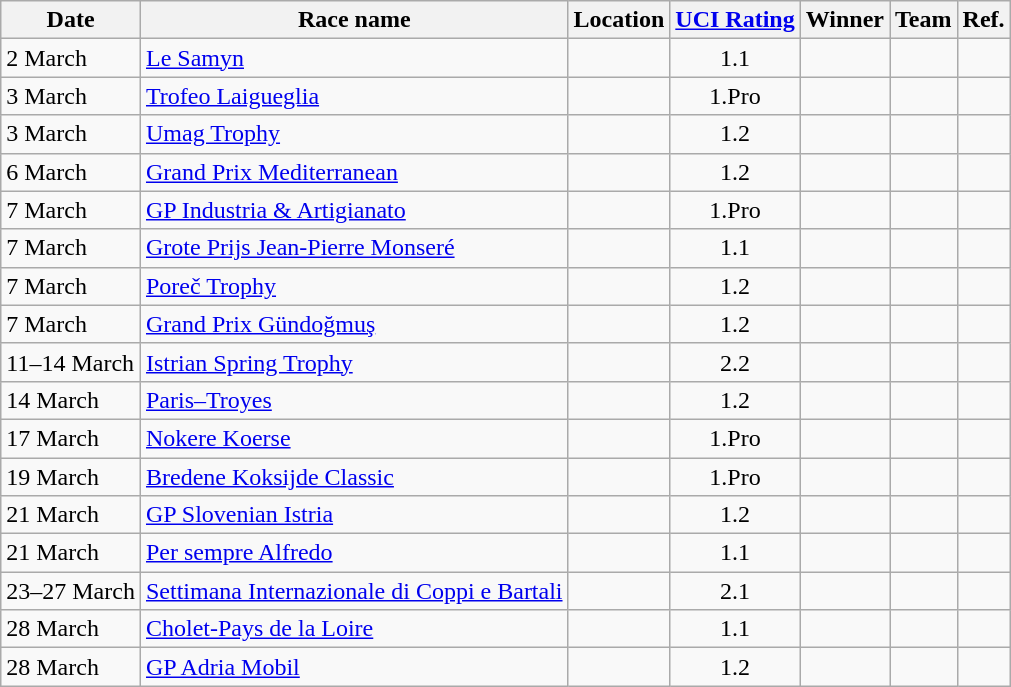<table class="wikitable sortable">
<tr>
<th>Date</th>
<th>Race name</th>
<th>Location</th>
<th><a href='#'>UCI Rating</a></th>
<th>Winner</th>
<th>Team</th>
<th>Ref.</th>
</tr>
<tr>
<td>2 March</td>
<td><a href='#'>Le Samyn</a></td>
<td></td>
<td align="center">1.1</td>
<td></td>
<td></td>
<td align="center"></td>
</tr>
<tr>
<td>3 March</td>
<td><a href='#'>Trofeo Laigueglia</a></td>
<td></td>
<td align="center">1.Pro</td>
<td></td>
<td></td>
<td align="center"></td>
</tr>
<tr>
<td>3 March</td>
<td><a href='#'>Umag Trophy</a></td>
<td></td>
<td align="center">1.2</td>
<td></td>
<td></td>
<td align="center"></td>
</tr>
<tr>
<td>6 March</td>
<td><a href='#'>Grand Prix Mediterranean</a></td>
<td></td>
<td align="center">1.2</td>
<td></td>
<td></td>
<td align=center></td>
</tr>
<tr>
<td>7 March</td>
<td><a href='#'>GP Industria & Artigianato</a></td>
<td></td>
<td align="center">1.Pro</td>
<td></td>
<td></td>
<td align="center"></td>
</tr>
<tr>
<td>7 March</td>
<td><a href='#'>Grote Prijs Jean-Pierre Monseré</a></td>
<td></td>
<td align="center">1.1</td>
<td></td>
<td></td>
<td align="center"></td>
</tr>
<tr>
<td>7 March</td>
<td><a href='#'>Poreč Trophy</a></td>
<td></td>
<td align="center">1.2</td>
<td></td>
<td></td>
<td align="center"></td>
</tr>
<tr>
<td>7 March</td>
<td><a href='#'>Grand Prix Gündoğmuş</a></td>
<td></td>
<td align="center">1.2</td>
<td></td>
<td></td>
<td align="center"></td>
</tr>
<tr>
<td>11–14 March</td>
<td><a href='#'>Istrian Spring Trophy</a></td>
<td></td>
<td align="center">2.2</td>
<td></td>
<td></td>
<td align="center"></td>
</tr>
<tr>
<td>14 March</td>
<td><a href='#'>Paris–Troyes</a></td>
<td></td>
<td align="center">1.2</td>
<td></td>
<td></td>
<td align="center"></td>
</tr>
<tr>
<td>17 March</td>
<td><a href='#'>Nokere Koerse</a></td>
<td></td>
<td align="center">1.Pro</td>
<td></td>
<td></td>
<td align="center"></td>
</tr>
<tr>
<td>19 March</td>
<td><a href='#'>Bredene Koksijde Classic</a></td>
<td></td>
<td align="center">1.Pro</td>
<td></td>
<td></td>
<td align="center"></td>
</tr>
<tr>
<td>21 March</td>
<td><a href='#'>GP Slovenian Istria</a></td>
<td></td>
<td align="center">1.2</td>
<td></td>
<td></td>
<td align="center"></td>
</tr>
<tr>
<td>21 March</td>
<td><a href='#'>Per sempre Alfredo</a></td>
<td></td>
<td align="center">1.1</td>
<td></td>
<td></td>
<td align="center"></td>
</tr>
<tr>
<td>23–27 March</td>
<td><a href='#'>Settimana Internazionale di Coppi e Bartali</a></td>
<td></td>
<td align="center">2.1</td>
<td></td>
<td></td>
<td align="center"></td>
</tr>
<tr>
<td>28 March</td>
<td><a href='#'>Cholet-Pays de la Loire</a></td>
<td></td>
<td align="center">1.1</td>
<td></td>
<td></td>
<td align="center"></td>
</tr>
<tr>
<td>28 March</td>
<td><a href='#'>GP Adria Mobil</a></td>
<td></td>
<td align="center">1.2</td>
<td></td>
<td></td>
<td align="center"></td>
</tr>
</table>
